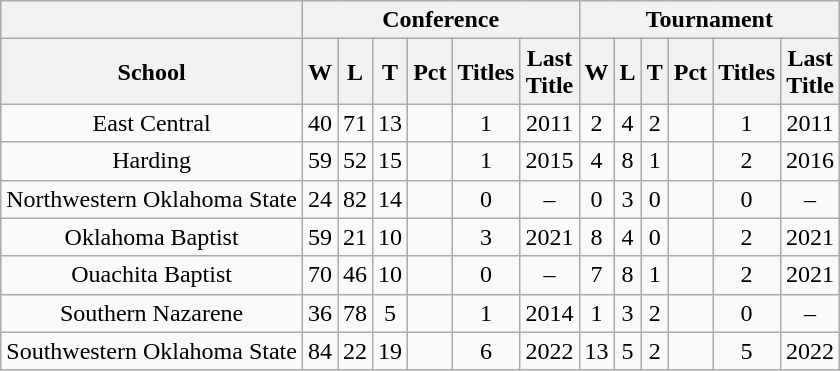<table class="wikitable sortable" style=text-align:center>
<tr>
<th></th>
<th colspan=6>Conference</th>
<th colspan=6>Tournament</th>
</tr>
<tr>
<th>School</th>
<th>W</th>
<th>L</th>
<th>T</th>
<th>Pct</th>
<th>Titles</th>
<th>Last<br>Title</th>
<th>W</th>
<th>L</th>
<th>T</th>
<th>Pct</th>
<th>Titles</th>
<th>Last<br>Title</th>
</tr>
<tr>
<td>East Central</td>
<td>40</td>
<td>71</td>
<td>13</td>
<td></td>
<td>1</td>
<td>2011</td>
<td>2</td>
<td>4</td>
<td>2</td>
<td></td>
<td>1</td>
<td>2011</td>
</tr>
<tr>
<td>Harding</td>
<td>59</td>
<td>52</td>
<td>15</td>
<td></td>
<td>1</td>
<td>2015</td>
<td>4</td>
<td>8</td>
<td>1</td>
<td></td>
<td>2</td>
<td>2016</td>
</tr>
<tr>
<td>Northwestern Oklahoma State</td>
<td>24</td>
<td>82</td>
<td>14</td>
<td></td>
<td>0</td>
<td>–</td>
<td>0</td>
<td>3</td>
<td>0</td>
<td></td>
<td>0</td>
<td>–</td>
</tr>
<tr>
<td>Oklahoma Baptist</td>
<td>59</td>
<td>21</td>
<td>10</td>
<td></td>
<td>3</td>
<td>2021</td>
<td>8</td>
<td>4</td>
<td>0</td>
<td></td>
<td>2</td>
<td>2021</td>
</tr>
<tr>
<td>Ouachita Baptist</td>
<td>70</td>
<td>46</td>
<td>10</td>
<td></td>
<td>0</td>
<td>–</td>
<td>7</td>
<td>8</td>
<td>1</td>
<td></td>
<td>2</td>
<td>2021</td>
</tr>
<tr>
<td>Southern Nazarene</td>
<td>36</td>
<td>78</td>
<td>5</td>
<td></td>
<td>1</td>
<td>2014</td>
<td>1</td>
<td>3</td>
<td>2</td>
<td></td>
<td>0</td>
<td>–</td>
</tr>
<tr>
<td>Southwestern Oklahoma State</td>
<td>84</td>
<td>22</td>
<td>19</td>
<td></td>
<td>6</td>
<td>2022</td>
<td>13</td>
<td>5</td>
<td>2</td>
<td></td>
<td>5</td>
<td>2022</td>
</tr>
</table>
